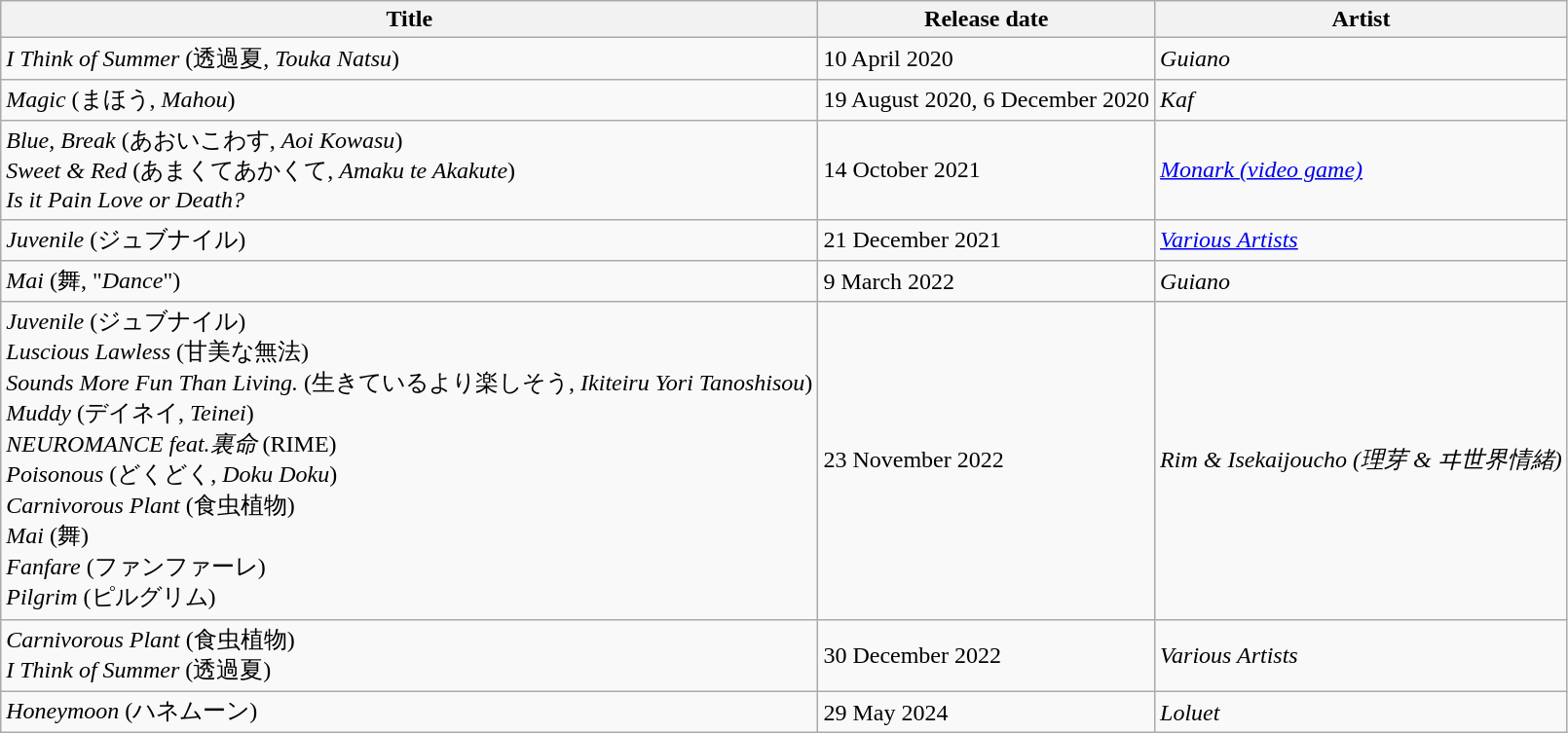<table class="wikitable plainrowheaders">
<tr>
<th scope="col">Title</th>
<th scope="col">Release date</th>
<th scope="col">Artist</th>
</tr>
<tr>
<td><em>I Think of Summer</em> (透過夏, <em>Touka Natsu</em>)</td>
<td>10 April 2020</td>
<td><em>Guiano</em></td>
</tr>
<tr>
<td><em>Magic</em> (まほう, <em>Mahou</em>)</td>
<td>19 August 2020, 6 December 2020</td>
<td><em>Kaf</em></td>
</tr>
<tr>
<td><em>Blue, Break</em> (あおいこわす, <em>Aoi Kowasu</em>)<br><em>Sweet & Red</em> (あまくてあかくて, <em>Amaku te Akakute</em>)<br><em>Is it Pain Love or Death?</em></td>
<td>14 October 2021</td>
<td><em><a href='#'>Monark (video game)</a></em></td>
</tr>
<tr>
<td><em>Juvenile</em> (ジュブナイル)</td>
<td>21 December 2021</td>
<td><em><a href='#'>Various Artists</a></em></td>
</tr>
<tr>
<td><em>Mai</em> (舞, "<em>Dance</em>")</td>
<td>9 March 2022</td>
<td><em>Guiano</em></td>
</tr>
<tr>
<td><em>Juvenile</em> (ジュブナイル)<br><em>Luscious Lawless</em> (甘美な無法)<br><em>Sounds More Fun Than Living.</em> (生きているより楽しそう, <em>Ikiteiru Yori Tanoshisou</em>)<br><em>Muddy</em> (デイネイ, <em>Teinei</em>)<br><em>NEUROMANCE feat.裏命</em> (RIME)<br><em>Poisonous</em> (どくどく, <em>Doku Doku</em>)<br><em>Carnivorous Plant</em> (食虫植物)<br><em>Mai</em> (舞)<br><em>Fanfare</em> (ファンファーレ)<br><em>Pilgrim</em> (ピルグリム)</td>
<td>23 November 2022</td>
<td><em>Rim & Isekaijoucho (理芽 & ヰ世界情緒)</em></td>
</tr>
<tr>
<td><em>Carnivorous Plant</em> (食虫植物)<br><em>I Think of Summer</em> (透過夏)</td>
<td>30 December 2022</td>
<td><em>Various Artists</em></td>
</tr>
<tr>
<td><em>Honeymoon</em> (ハネムーン)</td>
<td>29 May 2024</td>
<td><em>Loluet</em></td>
</tr>
</table>
